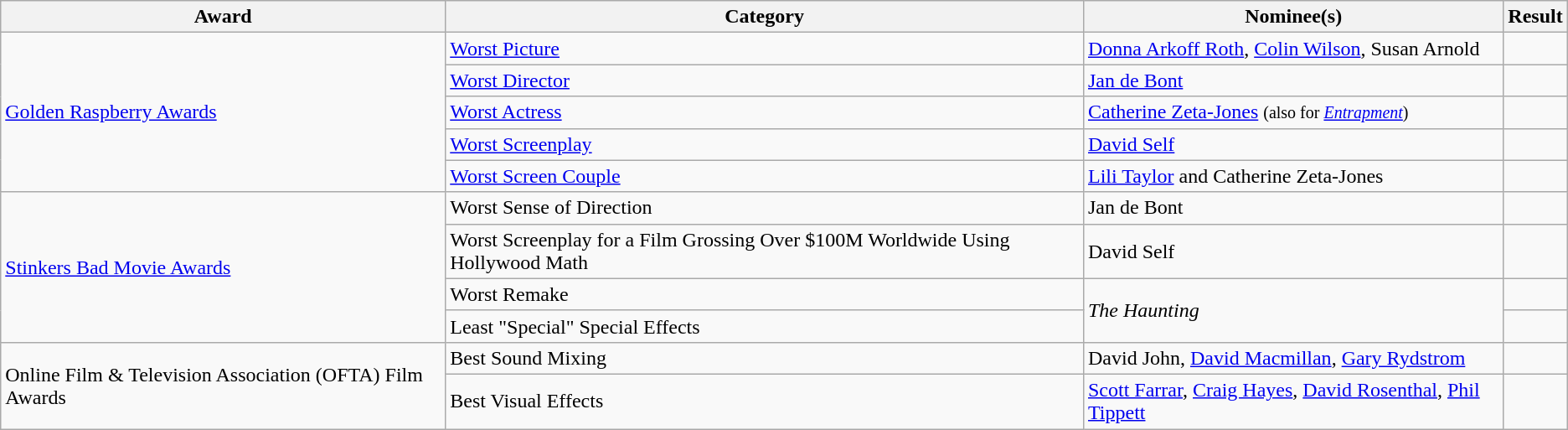<table class="wikitable plainrowheaders">
<tr>
<th>Award</th>
<th>Category</th>
<th>Nominee(s)</th>
<th>Result</th>
</tr>
<tr>
<td rowspan="5"><a href='#'>Golden Raspberry Awards</a></td>
<td><a href='#'>Worst Picture</a></td>
<td><a href='#'>Donna Arkoff Roth</a>, <a href='#'>Colin Wilson</a>, Susan Arnold</td>
<td></td>
</tr>
<tr>
<td><a href='#'>Worst Director</a></td>
<td><a href='#'>Jan de Bont</a></td>
<td></td>
</tr>
<tr>
<td><a href='#'>Worst Actress</a></td>
<td><a href='#'>Catherine Zeta-Jones</a> <small>(also for <em><a href='#'>Entrapment</a></em>)</small></td>
<td></td>
</tr>
<tr>
<td><a href='#'>Worst Screenplay</a></td>
<td><a href='#'>David Self</a></td>
<td></td>
</tr>
<tr>
<td><a href='#'>Worst Screen Couple</a></td>
<td><a href='#'>Lili Taylor</a> and Catherine Zeta-Jones</td>
<td></td>
</tr>
<tr>
<td rowspan="4"><a href='#'>Stinkers Bad Movie Awards</a></td>
<td>Worst Sense of Direction</td>
<td>Jan de Bont</td>
<td></td>
</tr>
<tr>
<td>Worst Screenplay for a Film Grossing Over $100M Worldwide Using Hollywood Math</td>
<td>David Self</td>
<td></td>
</tr>
<tr>
<td>Worst Remake</td>
<td rowspan="2"><em>The Haunting</em></td>
<td></td>
</tr>
<tr>
<td>Least "Special" Special Effects</td>
<td></td>
</tr>
<tr>
<td rowspan="2">Online Film & Television Association (OFTA) Film Awards</td>
<td>Best Sound Mixing</td>
<td>David John, <a href='#'>David Macmillan</a>, <a href='#'>Gary Rydstrom</a></td>
<td></td>
</tr>
<tr>
<td>Best Visual Effects</td>
<td><a href='#'>Scott Farrar</a>, <a href='#'>Craig Hayes</a>, <a href='#'>David Rosenthal</a>, <a href='#'>Phil Tippett</a></td>
<td></td>
</tr>
</table>
